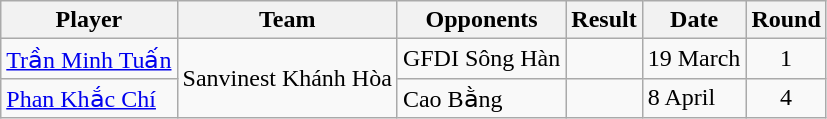<table class="wikitable sortable">
<tr>
<th>Player</th>
<th>Team</th>
<th>Opponents</th>
<th>Result</th>
<th>Date</th>
<th>Round</th>
</tr>
<tr>
<td> <a href='#'>Trần Minh Tuấn</a></td>
<td rowspan="2">Sanvinest Khánh Hòa</td>
<td>GFDI Sông Hàn</td>
<td></td>
<td>19 March</td>
<td align=center>1</td>
</tr>
<tr>
<td> <a href='#'>Phan Khắc Chí</a></td>
<td>Cao Bằng</td>
<td></td>
<td>8 April</td>
<td align=center>4</td>
</tr>
</table>
